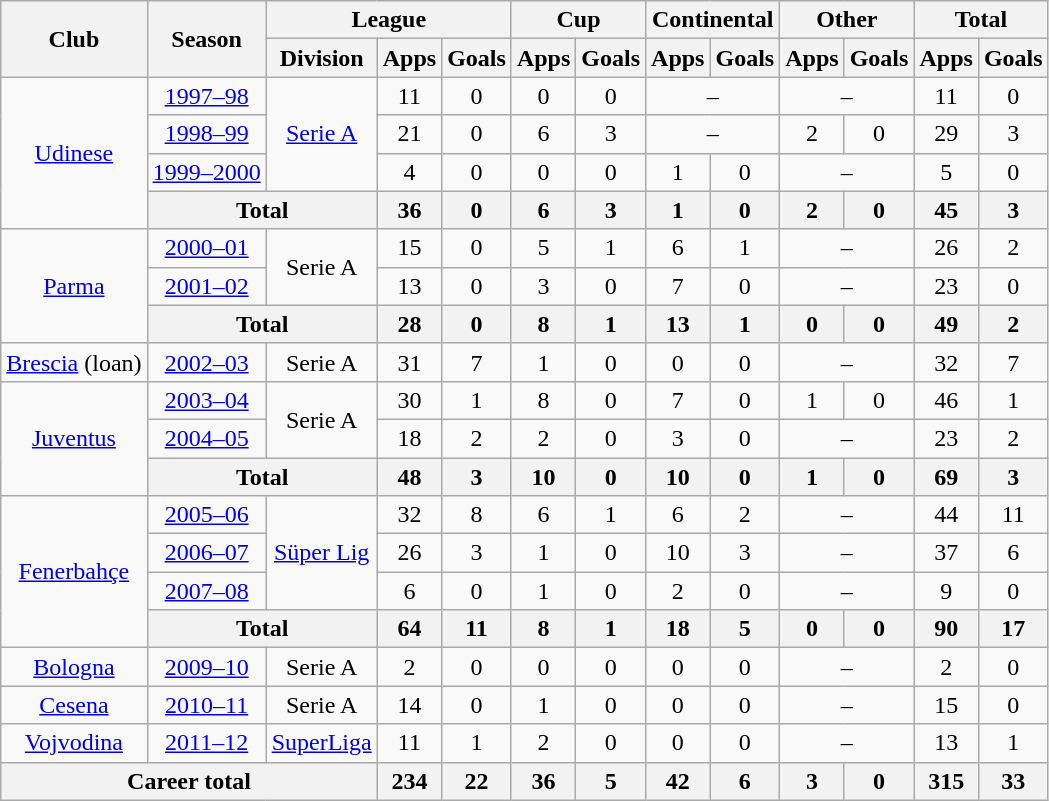<table class="wikitable" style="text-align:center">
<tr>
<th rowspan="2">Club</th>
<th rowspan="2">Season</th>
<th colspan="3">League</th>
<th colspan="2">Cup</th>
<th colspan="2">Continental</th>
<th colspan="2">Other</th>
<th colspan="2">Total</th>
</tr>
<tr>
<th>Division</th>
<th>Apps</th>
<th>Goals</th>
<th>Apps</th>
<th>Goals</th>
<th>Apps</th>
<th>Goals</th>
<th>Apps</th>
<th>Goals</th>
<th>Apps</th>
<th>Goals</th>
</tr>
<tr>
<td rowspan="4"><a href='#'>Udinese</a></td>
<td><a href='#'>1997–98</a></td>
<td rowspan="3"><a href='#'>Serie A</a></td>
<td>11</td>
<td>0</td>
<td>0</td>
<td>0</td>
<td colspan="2">–</td>
<td colspan="2">–</td>
<td>11</td>
<td>0</td>
</tr>
<tr>
<td><a href='#'>1998–99</a></td>
<td>21</td>
<td>0</td>
<td>6</td>
<td>3</td>
<td colspan="2">–</td>
<td>2</td>
<td>0</td>
<td>29</td>
<td>3</td>
</tr>
<tr>
<td><a href='#'>1999–2000</a></td>
<td>4</td>
<td>0</td>
<td>0</td>
<td>0</td>
<td>1</td>
<td>0</td>
<td colspan="2">–</td>
<td>5</td>
<td>0</td>
</tr>
<tr>
<th colspan="2">Total</th>
<th>36</th>
<th>0</th>
<th>6</th>
<th>3</th>
<th>1</th>
<th>0</th>
<th>2</th>
<th>0</th>
<th>45</th>
<th>3</th>
</tr>
<tr>
<td rowspan="3"><a href='#'>Parma</a></td>
<td><a href='#'>2000–01</a></td>
<td rowspan="2">Serie A</td>
<td>15</td>
<td>0</td>
<td>5</td>
<td>1</td>
<td>6</td>
<td>1</td>
<td colspan="2">–</td>
<td>26</td>
<td>2</td>
</tr>
<tr>
<td><a href='#'>2001–02</a></td>
<td>13</td>
<td>0</td>
<td>3</td>
<td>0</td>
<td>7</td>
<td>0</td>
<td colspan="2">–</td>
<td>23</td>
<td>0</td>
</tr>
<tr>
<th colspan="2">Total</th>
<th>28</th>
<th>0</th>
<th>8</th>
<th>1</th>
<th>13</th>
<th>1</th>
<th>0</th>
<th>0</th>
<th>49</th>
<th>2</th>
</tr>
<tr>
<td><a href='#'>Brescia</a> (loan)</td>
<td><a href='#'>2002–03</a></td>
<td>Serie A</td>
<td>31</td>
<td>7</td>
<td>1</td>
<td>0</td>
<td>0</td>
<td>0</td>
<td colspan="2">–</td>
<td>32</td>
<td>7</td>
</tr>
<tr>
<td rowspan="3"><a href='#'>Juventus</a></td>
<td><a href='#'>2003–04</a></td>
<td rowspan="2">Serie A</td>
<td>30</td>
<td>1</td>
<td>8</td>
<td>0</td>
<td>7</td>
<td>0</td>
<td>1</td>
<td>0</td>
<td>46</td>
<td>1</td>
</tr>
<tr>
<td><a href='#'>2004–05</a></td>
<td>18</td>
<td>2</td>
<td>2</td>
<td>0</td>
<td>3</td>
<td>0</td>
<td colspan="2">–</td>
<td>23</td>
<td>2</td>
</tr>
<tr>
<th colspan="2">Total</th>
<th>48</th>
<th>3</th>
<th>10</th>
<th>0</th>
<th>10</th>
<th>0</th>
<th>1</th>
<th>0</th>
<th>69</th>
<th>3</th>
</tr>
<tr>
<td rowspan="4"><a href='#'>Fenerbahçe</a></td>
<td><a href='#'>2005–06</a></td>
<td rowspan="3"><a href='#'>Süper Lig</a></td>
<td>32</td>
<td>8</td>
<td>6</td>
<td>1</td>
<td>6</td>
<td>2</td>
<td colspan="2">–</td>
<td>44</td>
<td>11</td>
</tr>
<tr>
<td><a href='#'>2006–07</a></td>
<td>26</td>
<td>3</td>
<td>1</td>
<td>0</td>
<td>10</td>
<td>3</td>
<td colspan="2">–</td>
<td>37</td>
<td>6</td>
</tr>
<tr>
<td><a href='#'>2007–08</a></td>
<td>6</td>
<td>0</td>
<td>1</td>
<td>0</td>
<td>2</td>
<td>0</td>
<td colspan="2">–</td>
<td>9</td>
<td>0</td>
</tr>
<tr>
<th colspan="2">Total</th>
<th>64</th>
<th>11</th>
<th>8</th>
<th>1</th>
<th>18</th>
<th>5</th>
<th>0</th>
<th>0</th>
<th>90</th>
<th>17</th>
</tr>
<tr>
<td><a href='#'>Bologna</a></td>
<td><a href='#'>2009–10</a></td>
<td>Serie A</td>
<td>2</td>
<td>0</td>
<td>0</td>
<td>0</td>
<td>0</td>
<td>0</td>
<td colspan="2">–</td>
<td>2</td>
<td>0</td>
</tr>
<tr>
<td><a href='#'>Cesena</a></td>
<td><a href='#'>2010–11</a></td>
<td>Serie A</td>
<td>14</td>
<td>0</td>
<td>1</td>
<td>0</td>
<td>0</td>
<td>0</td>
<td colspan="2">–</td>
<td>15</td>
<td>0</td>
</tr>
<tr>
<td><a href='#'>Vojvodina</a></td>
<td><a href='#'>2011–12</a></td>
<td><a href='#'>SuperLiga</a></td>
<td>11</td>
<td>1</td>
<td>2</td>
<td>0</td>
<td>0</td>
<td>0</td>
<td colspan="2">–</td>
<td>13</td>
<td>1</td>
</tr>
<tr>
<th colspan="3">Career total</th>
<th>234</th>
<th>22</th>
<th>36</th>
<th>5</th>
<th>42</th>
<th>6</th>
<th>3</th>
<th>0</th>
<th>315</th>
<th>33</th>
</tr>
</table>
